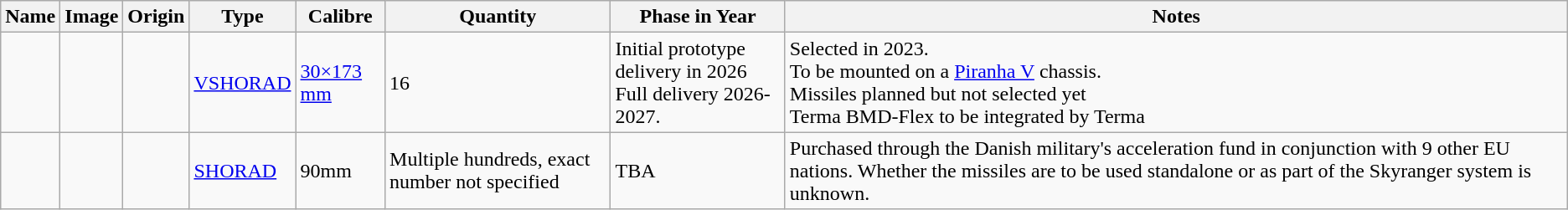<table class="wikitable">
<tr>
<th>Name</th>
<th>Image</th>
<th>Origin</th>
<th>Type</th>
<th>Calibre</th>
<th>Quantity</th>
<th>Phase in Year</th>
<th>Notes</th>
</tr>
<tr>
<td></td>
<td></td>
<td></td>
<td><a href='#'>VSHORAD</a></td>
<td><a href='#'>30×173 mm</a></td>
<td>16</td>
<td>Initial prototype delivery in 2026<br>Full delivery 2026-2027.</td>
<td>Selected in 2023.<br>To be mounted on a <a href='#'>Piranha V</a> chassis.<br>Missiles planned but not selected yet<br>Terma BMD-Flex to be integrated by Terma</td>
</tr>
<tr>
<td></td>
<td></td>
<td></td>
<td><a href='#'>SHORAD</a></td>
<td>90mm</td>
<td>Multiple hundreds, exact number not specified</td>
<td>TBA</td>
<td>Purchased through the Danish military's acceleration fund in conjunction with 9 other EU nations. Whether the missiles are to be used standalone or as part of the Skyranger system is unknown.</td>
</tr>
</table>
